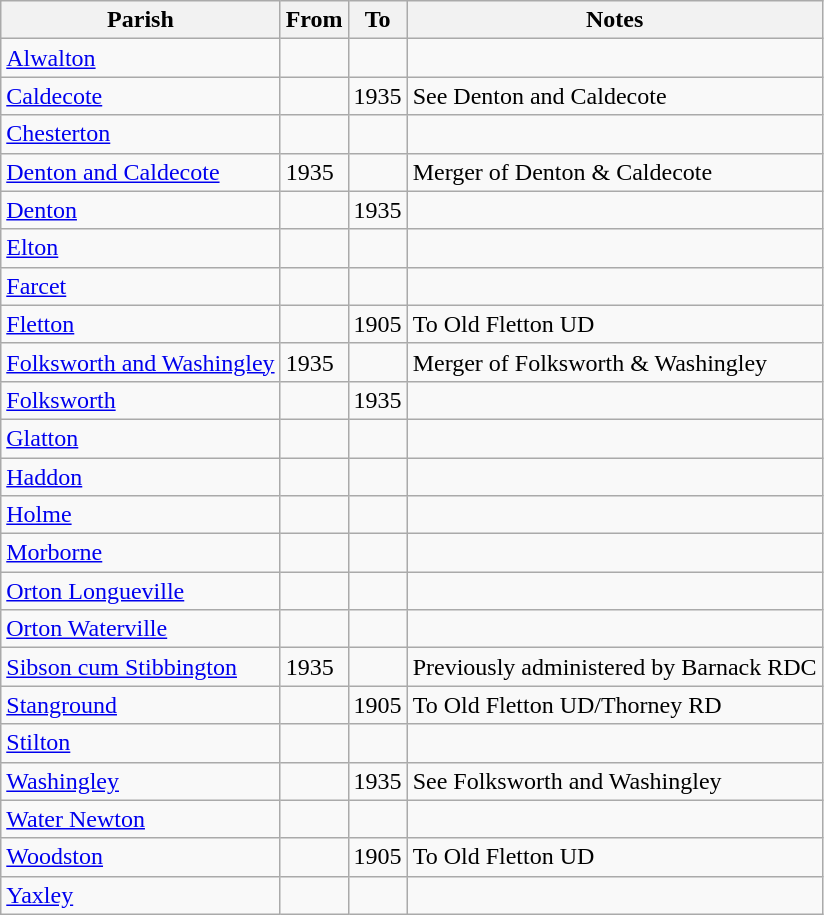<table class="wikitable">
<tr>
<th>Parish</th>
<th>From</th>
<th>To</th>
<th>Notes</th>
</tr>
<tr>
<td><a href='#'>Alwalton</a></td>
<td></td>
<td></td>
<td></td>
</tr>
<tr>
<td><a href='#'>Caldecote</a></td>
<td></td>
<td>1935</td>
<td>See Denton and Caldecote</td>
</tr>
<tr>
<td><a href='#'>Chesterton</a></td>
<td></td>
<td></td>
<td></td>
</tr>
<tr>
<td><a href='#'>Denton and Caldecote</a></td>
<td>1935</td>
<td></td>
<td>Merger of Denton & Caldecote</td>
</tr>
<tr>
<td><a href='#'>Denton</a></td>
<td></td>
<td>1935</td>
<td></td>
</tr>
<tr>
<td><a href='#'>Elton</a></td>
<td></td>
<td></td>
<td></td>
</tr>
<tr>
<td><a href='#'>Farcet</a></td>
<td></td>
<td></td>
<td></td>
</tr>
<tr>
<td><a href='#'>Fletton</a></td>
<td></td>
<td>1905</td>
<td>To Old Fletton UD</td>
</tr>
<tr>
<td><a href='#'>Folksworth and Washingley</a></td>
<td>1935</td>
<td></td>
<td>Merger of Folksworth & Washingley</td>
</tr>
<tr>
<td><a href='#'>Folksworth</a></td>
<td></td>
<td>1935</td>
<td></td>
</tr>
<tr>
<td><a href='#'>Glatton</a></td>
<td></td>
<td></td>
<td></td>
</tr>
<tr>
<td><a href='#'>Haddon</a></td>
<td></td>
<td></td>
<td></td>
</tr>
<tr>
<td><a href='#'>Holme</a></td>
<td></td>
<td></td>
<td></td>
</tr>
<tr>
<td><a href='#'>Morborne</a></td>
<td></td>
<td></td>
<td></td>
</tr>
<tr>
<td><a href='#'>Orton Longueville</a></td>
<td></td>
<td></td>
<td></td>
</tr>
<tr>
<td><a href='#'>Orton Waterville</a></td>
<td></td>
<td></td>
<td></td>
</tr>
<tr>
<td><a href='#'>Sibson cum Stibbington</a></td>
<td>1935</td>
<td></td>
<td>Previously administered by Barnack RDC</td>
</tr>
<tr>
<td><a href='#'>Stanground</a></td>
<td></td>
<td>1905</td>
<td>To Old Fletton UD/Thorney RD</td>
</tr>
<tr>
<td><a href='#'>Stilton</a></td>
<td></td>
<td></td>
<td></td>
</tr>
<tr>
<td><a href='#'>Washingley</a></td>
<td></td>
<td>1935</td>
<td>See Folksworth and Washingley</td>
</tr>
<tr>
<td><a href='#'>Water Newton</a></td>
<td></td>
<td></td>
<td></td>
</tr>
<tr>
<td><a href='#'>Woodston</a></td>
<td></td>
<td>1905</td>
<td>To Old Fletton UD</td>
</tr>
<tr>
<td><a href='#'>Yaxley</a></td>
<td></td>
<td></td>
<td></td>
</tr>
</table>
